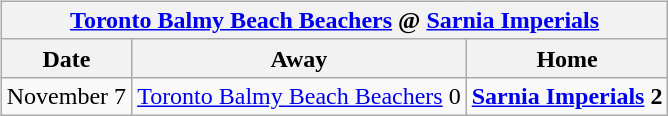<table cellspacing="10">
<tr>
<td valign="top"><br><table class="wikitable">
<tr>
<th colspan="4"><a href='#'>Toronto Balmy Beach Beachers</a> @ <a href='#'>Sarnia Imperials</a></th>
</tr>
<tr>
<th>Date</th>
<th>Away</th>
<th>Home</th>
</tr>
<tr>
<td>November 7</td>
<td><a href='#'>Toronto Balmy Beach Beachers</a> 0</td>
<td><strong><a href='#'>Sarnia Imperials</a> 2</strong></td>
</tr>
</table>
</td>
</tr>
</table>
